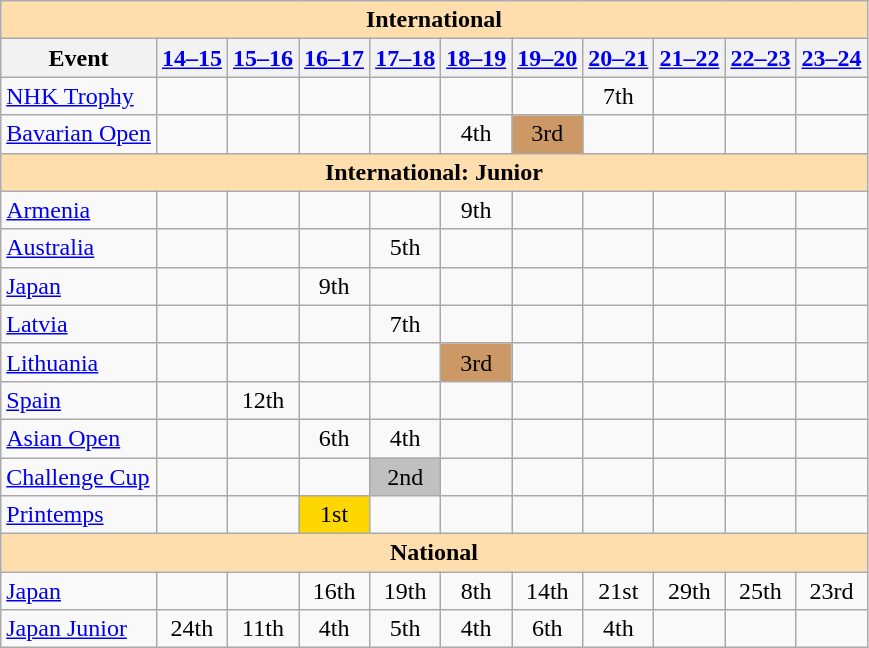<table class="wikitable" style="text-align:center">
<tr>
<th colspan="11" style="background-color: #ffdead; " align="center">International</th>
</tr>
<tr>
<th>Event</th>
<th><a href='#'>14–15</a></th>
<th><a href='#'>15–16</a></th>
<th><a href='#'>16–17</a></th>
<th><a href='#'>17–18</a></th>
<th><a href='#'>18–19</a></th>
<th><a href='#'>19–20</a></th>
<th><a href='#'>20–21</a></th>
<th><a href='#'>21–22</a></th>
<th><a href='#'>22–23</a></th>
<th><a href='#'>23–24</a></th>
</tr>
<tr>
<td align="left"> <a href='#'>NHK Trophy</a></td>
<td></td>
<td></td>
<td></td>
<td></td>
<td></td>
<td></td>
<td>7th</td>
<td></td>
<td></td>
<td></td>
</tr>
<tr>
<td align="left"><a href='#'>Bavarian Open</a></td>
<td></td>
<td></td>
<td></td>
<td></td>
<td>4th</td>
<td bgcolor=cc9966>3rd</td>
<td></td>
<td></td>
<td></td>
<td></td>
</tr>
<tr>
<th colspan="11" style="background-color: #ffdead; " align="center">International: Junior</th>
</tr>
<tr>
<td align="left"> <a href='#'>Armenia</a></td>
<td></td>
<td></td>
<td></td>
<td></td>
<td>9th</td>
<td></td>
<td></td>
<td></td>
<td></td>
<td></td>
</tr>
<tr>
<td align="left"> <a href='#'>Australia</a></td>
<td></td>
<td></td>
<td></td>
<td>5th</td>
<td></td>
<td></td>
<td></td>
<td></td>
<td></td>
<td></td>
</tr>
<tr>
<td align="left"> <a href='#'>Japan</a></td>
<td></td>
<td></td>
<td>9th</td>
<td></td>
<td></td>
<td></td>
<td></td>
<td></td>
<td></td>
<td></td>
</tr>
<tr>
<td align="left"> <a href='#'>Latvia</a></td>
<td></td>
<td></td>
<td></td>
<td>7th</td>
<td></td>
<td></td>
<td></td>
<td></td>
<td></td>
<td></td>
</tr>
<tr>
<td align="left"> <a href='#'>Lithuania</a></td>
<td></td>
<td></td>
<td></td>
<td></td>
<td bgcolor=cc9966>3rd</td>
<td></td>
<td></td>
<td></td>
<td></td>
<td></td>
</tr>
<tr>
<td align="left"> <a href='#'>Spain</a></td>
<td></td>
<td>12th</td>
<td></td>
<td></td>
<td></td>
<td></td>
<td></td>
<td></td>
<td></td>
<td></td>
</tr>
<tr>
<td align="left"><a href='#'>Asian Open</a></td>
<td></td>
<td></td>
<td>6th</td>
<td>4th</td>
<td></td>
<td></td>
<td></td>
<td></td>
<td></td>
<td></td>
</tr>
<tr>
<td align="left"><a href='#'>Challenge Cup</a></td>
<td></td>
<td></td>
<td></td>
<td bgcolor=silver>2nd</td>
<td></td>
<td></td>
<td></td>
<td></td>
<td></td>
<td></td>
</tr>
<tr>
<td align="left"><a href='#'>Printemps</a></td>
<td></td>
<td></td>
<td bgcolor=gold>1st</td>
<td></td>
<td></td>
<td></td>
<td></td>
<td></td>
<td></td>
<td></td>
</tr>
<tr>
<th colspan="11" style="background-color: #ffdead; " align="center">National</th>
</tr>
<tr>
<td align="left"><a href='#'>Japan</a></td>
<td></td>
<td></td>
<td>16th</td>
<td>19th</td>
<td>8th</td>
<td>14th</td>
<td>21st</td>
<td>29th</td>
<td>25th</td>
<td>23rd</td>
</tr>
<tr>
<td align="left"><a href='#'>Japan Junior</a></td>
<td>24th</td>
<td>11th</td>
<td>4th</td>
<td>5th</td>
<td>4th</td>
<td>6th</td>
<td>4th</td>
<td></td>
<td></td>
<td></td>
</tr>
</table>
